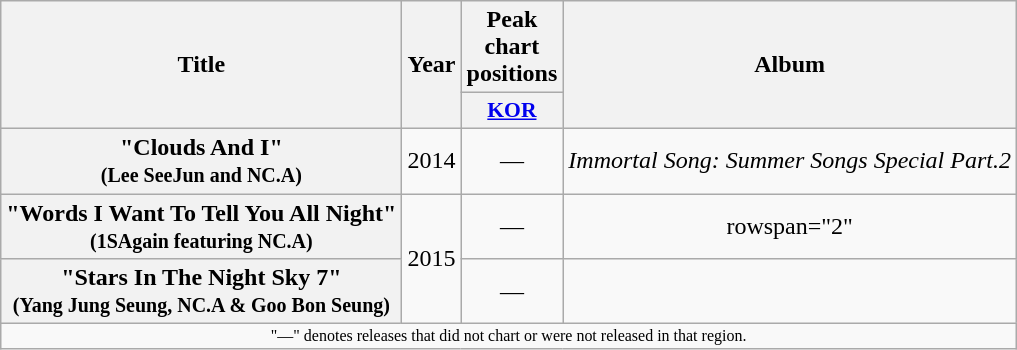<table class="wikitable plainrowheaders" style="text-align:center;">
<tr>
<th scope="col" rowspan="2">Title</th>
<th scope="col" rowspan="2">Year</th>
<th scope="col">Peak chart positions</th>
<th scope="col" rowspan="2">Album</th>
</tr>
<tr>
<th scope="col" style="width:3em;font-size:90%;"><a href='#'>KOR</a><br></th>
</tr>
<tr>
<th scope="row">"Clouds And I"<br><small>(Lee SeeJun and NC.A)</small></th>
<td>2014</td>
<td>—</td>
<td><em>Immortal Song: Summer Songs Special Part.2</em></td>
</tr>
<tr>
<th scope="row">"Words I Want To Tell You All Night"<br><small>(1SAgain featuring NC.A)</small></th>
<td rowspan="2">2015</td>
<td>—</td>
<td>rowspan="2" </td>
</tr>
<tr>
<th scope="row">"Stars In The Night Sky 7"<br><small>(Yang Jung Seung, NC.A & Goo Bon Seung)</small></th>
<td>—</td>
</tr>
<tr>
<td colspan="5" style="font-size:8pt;">"—" denotes releases that did not chart or were not released in that region.</td>
</tr>
</table>
